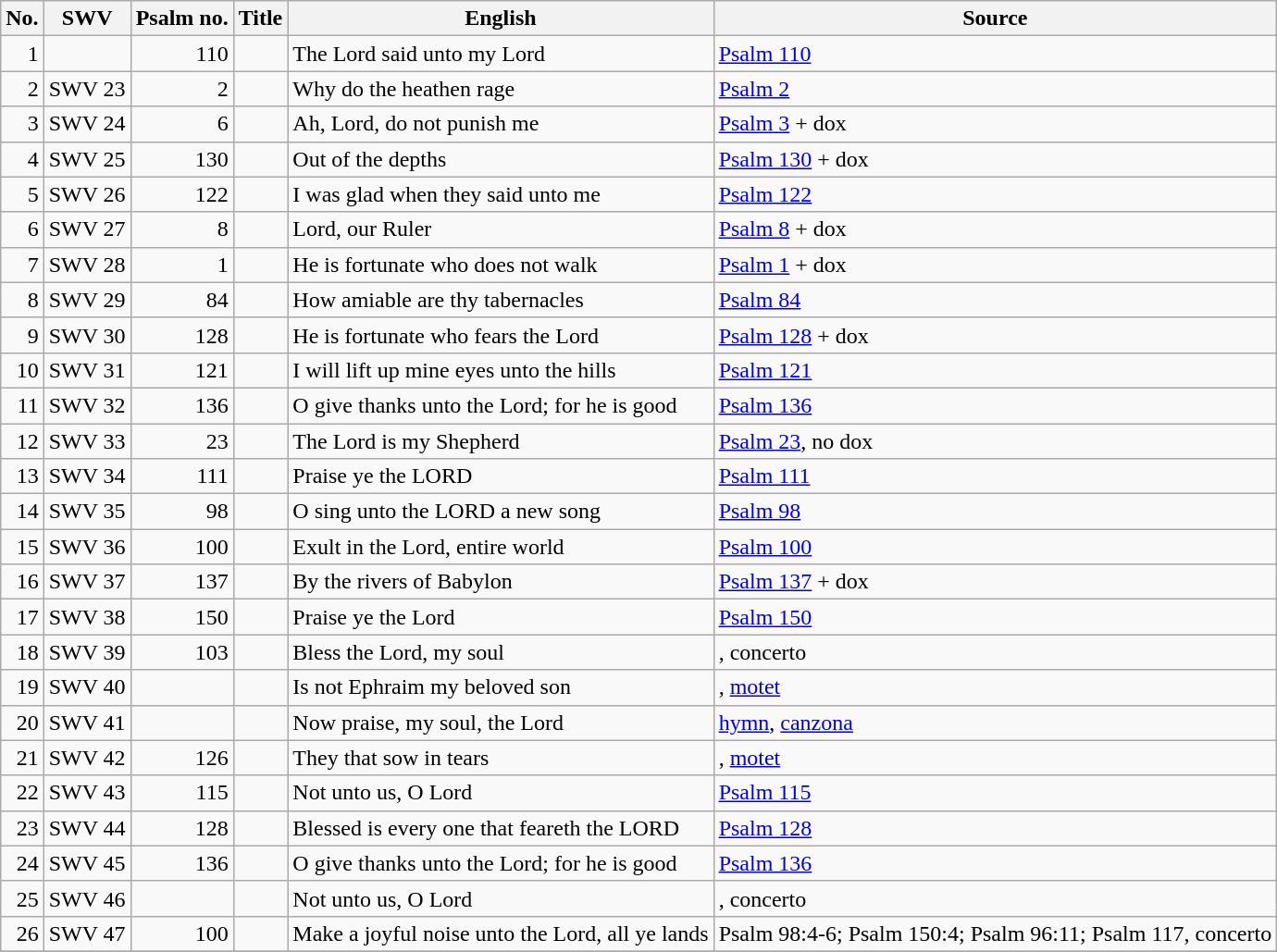<table class="wikitable sortable plainrowheaders">
<tr>
<th scope="col">No.</th>
<th scope="col">SWV</th>
<th scope="col">Psalm no.</th>
<th scope="col">Title</th>
<th scope="col">English</th>
<th scope="col">Source </th>
</tr>
<tr>
<td style="text-align: right;">1</td>
<td></td>
<td style="text-align: right;">110</td>
<td></td>
<td>The Lord said unto my Lord</td>
<td><a href='#'>Psalm 110</a></td>
</tr>
<tr>
<td style="text-align: right;">2</td>
<td>SWV 23</td>
<td style="text-align: right;">2</td>
<td></td>
<td>Why do the heathen rage</td>
<td><a href='#'>Psalm 2</a></td>
</tr>
<tr>
<td style="text-align: right;">3</td>
<td>SWV 24</td>
<td style="text-align: right;">6</td>
<td></td>
<td>Ah, Lord, do not punish me</td>
<td><a href='#'>Psalm 3</a> + dox</td>
</tr>
<tr>
<td style="text-align: right;">4</td>
<td>SWV 25</td>
<td style="text-align: right;">130</td>
<td></td>
<td>Out of the depths</td>
<td><a href='#'>Psalm 130</a> + dox</td>
</tr>
<tr>
<td style="text-align: right;">5</td>
<td>SWV 26</td>
<td style="text-align: right;">122</td>
<td></td>
<td>I was glad when they said unto me</td>
<td><a href='#'>Psalm 122</a></td>
</tr>
<tr>
<td style="text-align: right;">6</td>
<td>SWV 27</td>
<td style="text-align: right;">8</td>
<td></td>
<td>Lord, our Ruler</td>
<td><a href='#'>Psalm 8</a> + dox</td>
</tr>
<tr>
<td style="text-align: right;">7</td>
<td>SWV 28</td>
<td style="text-align: right;">1</td>
<td></td>
<td>He is fortunate who does not walk</td>
<td><a href='#'>Psalm 1</a> + dox</td>
</tr>
<tr>
<td style="text-align: right;">8</td>
<td>SWV 29</td>
<td style="text-align: right;">84</td>
<td></td>
<td>How amiable are thy tabernacles</td>
<td><a href='#'>Psalm 84</a></td>
</tr>
<tr>
<td style="text-align: right;">9</td>
<td>SWV 30</td>
<td style="text-align: right;">128</td>
<td></td>
<td>He is fortunate who fears the Lord</td>
<td><a href='#'>Psalm 128</a> + dox</td>
</tr>
<tr>
<td style="text-align: right;">10</td>
<td>SWV 31</td>
<td style="text-align: right;">121</td>
<td></td>
<td>I will lift up mine eyes unto the hills</td>
<td><a href='#'>Psalm 121</a></td>
</tr>
<tr>
<td style="text-align: right;">11</td>
<td>SWV 32</td>
<td style="text-align: right;">136</td>
<td></td>
<td>O give thanks unto the Lord; for he is good</td>
<td><a href='#'>Psalm 136</a></td>
</tr>
<tr>
<td style="text-align: right;">12</td>
<td>SWV 33</td>
<td style="text-align: right;">23</td>
<td></td>
<td>The Lord is my Shepherd</td>
<td><a href='#'>Psalm 23</a>, no dox</td>
</tr>
<tr>
<td style="text-align: right;">13</td>
<td>SWV 34</td>
<td style="text-align: right;">111</td>
<td></td>
<td>Praise ye the LORD</td>
<td><a href='#'>Psalm 111</a></td>
</tr>
<tr>
<td style="text-align: right;">14</td>
<td>SWV 35</td>
<td style="text-align: right;">98</td>
<td></td>
<td>O sing unto the LORD a new song</td>
<td><a href='#'>Psalm 98</a></td>
</tr>
<tr>
<td style="text-align: right;">15</td>
<td>SWV 36</td>
<td style="text-align: right;">100</td>
<td></td>
<td>Exult in the Lord, entire world</td>
<td><a href='#'>Psalm 100</a></td>
</tr>
<tr>
<td style="text-align: right;">16</td>
<td>SWV 37</td>
<td style="text-align: right;">137</td>
<td></td>
<td>By the rivers of Babylon</td>
<td><a href='#'>Psalm 137</a> + dox</td>
</tr>
<tr>
<td style="text-align: right;">17</td>
<td>SWV 38</td>
<td style="text-align: right;">150</td>
<td></td>
<td>Praise ye the Lord</td>
<td><a href='#'>Psalm 150</a></td>
</tr>
<tr>
<td style="text-align: right;">18</td>
<td>SWV 39</td>
<td style="text-align: right;">103</td>
<td></td>
<td>Bless the Lord, my soul</td>
<td>, concerto</td>
</tr>
<tr>
<td style="text-align: right;">19</td>
<td>SWV 40</td>
<td></td>
<td></td>
<td>Is not Ephraim my beloved son</td>
<td>, <a href='#'>motet</a></td>
</tr>
<tr>
<td style="text-align: right;">20</td>
<td>SWV 41</td>
<td></td>
<td></td>
<td>Now praise, my soul, the Lord</td>
<td><a href='#'>hymn</a>, <a href='#'>canzona</a></td>
</tr>
<tr>
<td style="text-align: right;">21</td>
<td>SWV 42</td>
<td style="text-align: right;">126</td>
<td></td>
<td>They that sow in tears</td>
<td>, <a href='#'>motet</a></td>
</tr>
<tr>
<td style="text-align: right;">22</td>
<td>SWV 43</td>
<td style="text-align: right;">115</td>
<td></td>
<td>Not unto us, O Lord</td>
<td><a href='#'>Psalm 115</a></td>
</tr>
<tr>
<td style="text-align: right;">23</td>
<td>SWV 44</td>
<td style="text-align: right;">128</td>
<td></td>
<td>Blessed is every one that feareth the LORD</td>
<td><a href='#'>Psalm 128</a></td>
</tr>
<tr>
<td style="text-align: right;">24</td>
<td>SWV 45</td>
<td style="text-align: right;">136</td>
<td></td>
<td>O give thanks unto the Lord; for he is good</td>
<td><a href='#'>Psalm 136</a></td>
</tr>
<tr>
<td style="text-align: right;">25</td>
<td>SWV 46</td>
<td></td>
<td></td>
<td>Not unto us, O Lord</td>
<td>, concerto</td>
</tr>
<tr>
<td style="text-align: right;">26</td>
<td>SWV 47</td>
<td style="text-align: right;">100</td>
<td></td>
<td>Make a joyful noise unto the Lord, all ye lands</td>
<td>Psalm 98:4-6; Psalm 150:4; Psalm 96:11; Psalm 117, concerto</td>
</tr>
<tr>
</tr>
</table>
